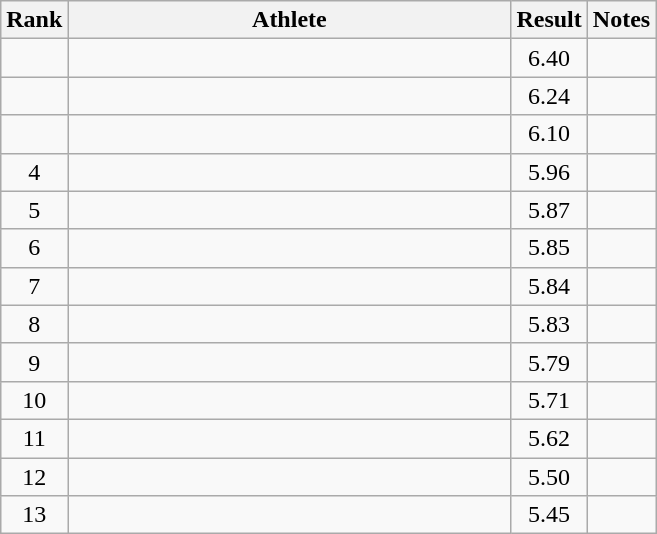<table class="wikitable" style="text-align:center">
<tr>
<th>Rank</th>
<th Style="width:18em">Athlete</th>
<th>Result</th>
<th>Notes</th>
</tr>
<tr>
<td></td>
<td style="text-align:left"></td>
<td>6.40</td>
<td></td>
</tr>
<tr>
<td></td>
<td style="text-align:left"></td>
<td>6.24</td>
<td></td>
</tr>
<tr>
<td></td>
<td style="text-align:left"></td>
<td>6.10</td>
<td></td>
</tr>
<tr>
<td>4</td>
<td style="text-align:left"></td>
<td>5.96</td>
<td></td>
</tr>
<tr>
<td>5</td>
<td style="text-align:left"></td>
<td>5.87</td>
<td></td>
</tr>
<tr>
<td>6</td>
<td style="text-align:left"></td>
<td>5.85</td>
<td></td>
</tr>
<tr>
<td>7</td>
<td style="text-align:left"></td>
<td>5.84</td>
<td></td>
</tr>
<tr>
<td>8</td>
<td style="text-align:left"></td>
<td>5.83</td>
<td></td>
</tr>
<tr>
<td>9</td>
<td style="text-align:left"></td>
<td>5.79</td>
<td></td>
</tr>
<tr>
<td>10</td>
<td style="text-align:left"></td>
<td>5.71</td>
<td></td>
</tr>
<tr>
<td>11</td>
<td style="text-align:left"></td>
<td>5.62</td>
<td></td>
</tr>
<tr>
<td>12</td>
<td style="text-align:left"></td>
<td>5.50</td>
<td></td>
</tr>
<tr>
<td>13</td>
<td style="text-align:left"></td>
<td>5.45</td>
<td></td>
</tr>
</table>
